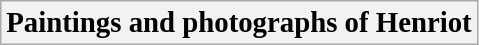<table class="wikitable">
<tr>
<th><big>Paintings and photographs of Henriot</big><br></th>
</tr>
</table>
